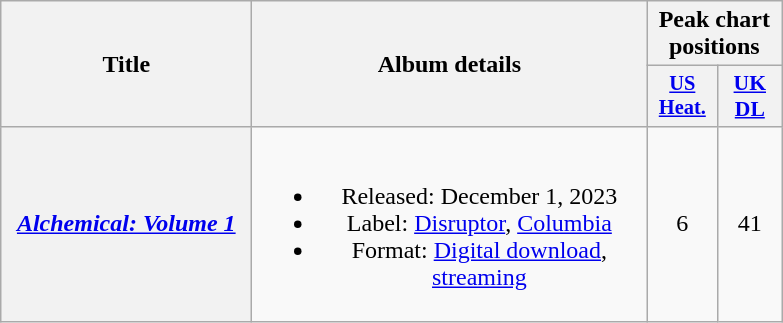<table class="wikitable plainrowheaders" style="text-align:center;">
<tr>
<th rowspan="2" scope="col" style="width:10em;">Title</th>
<th rowspan="2" scope="col" style="width:16em;">Album details</th>
<th colspan="2" scope="col">Peak chart positions</th>
</tr>
<tr>
<th scope="col" style="width:3em;font-size:85%;"><a href='#'>US<br>Heat.</a><br></th>
<th scope="col" style="width:2.5em;font-size:90%;"><a href='#'>UK<br>DL</a><br></th>
</tr>
<tr>
<th scope="row"><em><a href='#'>Alchemical: Volume 1</a></em></th>
<td><br><ul><li>Released: December 1, 2023</li><li>Label: <a href='#'>Disruptor</a>, <a href='#'>Columbia</a></li><li>Format: <a href='#'>Digital download</a>, <a href='#'>streaming</a></li></ul></td>
<td>6</td>
<td>41</td>
</tr>
</table>
